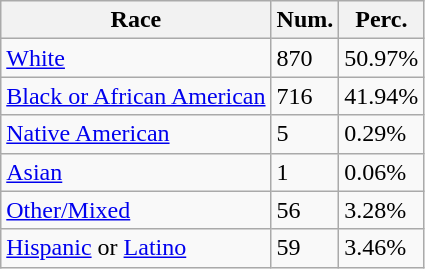<table class="wikitable">
<tr>
<th>Race</th>
<th>Num.</th>
<th>Perc.</th>
</tr>
<tr>
<td><a href='#'>White</a></td>
<td>870</td>
<td>50.97%</td>
</tr>
<tr>
<td><a href='#'>Black or African American</a></td>
<td>716</td>
<td>41.94%</td>
</tr>
<tr>
<td><a href='#'>Native American</a></td>
<td>5</td>
<td>0.29%</td>
</tr>
<tr>
<td><a href='#'>Asian</a></td>
<td>1</td>
<td>0.06%</td>
</tr>
<tr>
<td><a href='#'>Other/Mixed</a></td>
<td>56</td>
<td>3.28%</td>
</tr>
<tr>
<td><a href='#'>Hispanic</a> or <a href='#'>Latino</a></td>
<td>59</td>
<td>3.46%</td>
</tr>
</table>
